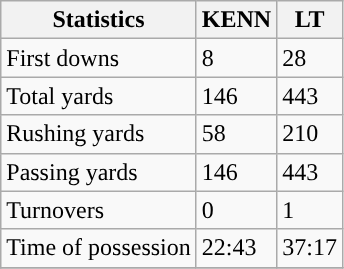<table class="wikitable" style="float: left;">
<tr>
<th>Statistics</th>
<th>KENN</th>
<th>LT</th>
</tr>
<tr>
<td>First downs</td>
<td>8</td>
<td>28</td>
</tr>
<tr>
<td>Total yards</td>
<td>146</td>
<td>443</td>
</tr>
<tr>
<td>Rushing yards</td>
<td>58</td>
<td>210</td>
</tr>
<tr>
<td>Passing yards</td>
<td>146</td>
<td>443</td>
</tr>
<tr>
<td>Turnovers</td>
<td>0</td>
<td>1</td>
</tr>
<tr>
<td>Time of possession</td>
<td>22:43</td>
<td>37:17</td>
</tr>
<tr>
</tr>
</table>
